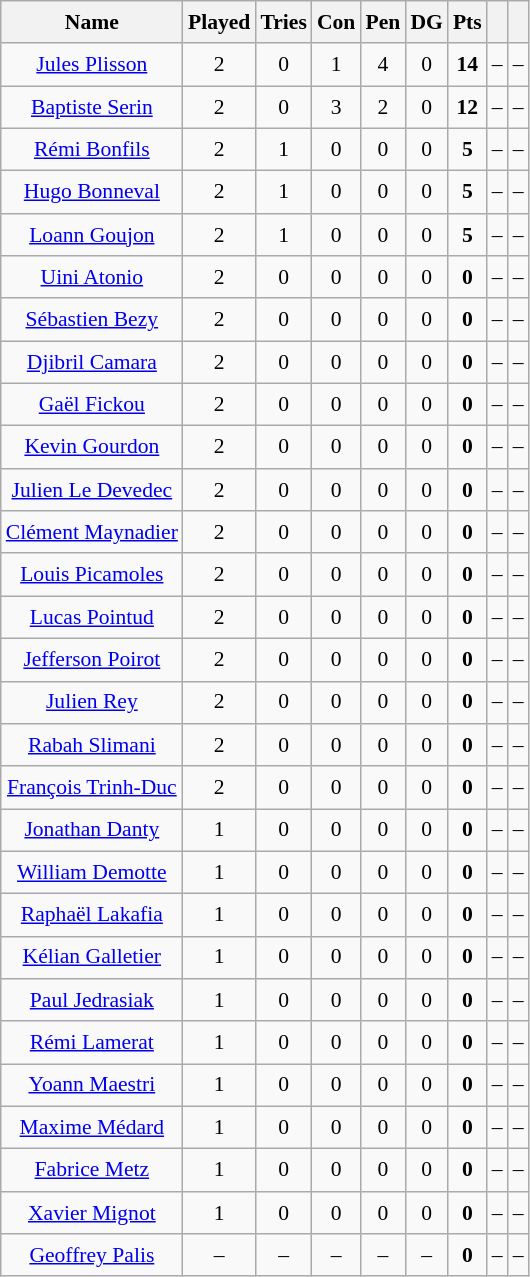<table class="wikitable" style="font-size:90%;border:0;text-align:center;line-height:150%">
<tr>
<th>Name</th>
<th>Played</th>
<th>Tries</th>
<th>Con</th>
<th>Pen</th>
<th>DG</th>
<th>Pts</th>
<th></th>
<th></th>
</tr>
<tr>
<td><a href='#'>Jules Plisson</a></td>
<td>2</td>
<td>0</td>
<td>1</td>
<td>4</td>
<td>0</td>
<td><strong>14</strong></td>
<td>–</td>
<td>–</td>
</tr>
<tr>
<td><a href='#'>Baptiste Serin</a></td>
<td>2</td>
<td>0</td>
<td>3</td>
<td>2</td>
<td>0</td>
<td><strong>12</strong></td>
<td>–</td>
<td>–</td>
</tr>
<tr>
<td><a href='#'>Rémi Bonfils</a></td>
<td>2</td>
<td>1</td>
<td>0</td>
<td>0</td>
<td>0</td>
<td><strong>5</strong></td>
<td>–</td>
<td>–</td>
</tr>
<tr>
<td><a href='#'>Hugo Bonneval</a></td>
<td>2</td>
<td>1</td>
<td>0</td>
<td>0</td>
<td>0</td>
<td><strong>5</strong></td>
<td>–</td>
<td>–</td>
</tr>
<tr>
<td><a href='#'>Loann Goujon</a></td>
<td>2</td>
<td>1</td>
<td>0</td>
<td>0</td>
<td>0</td>
<td><strong>5</strong></td>
<td>–</td>
<td>–</td>
</tr>
<tr>
<td><a href='#'>Uini Atonio</a></td>
<td>2</td>
<td>0</td>
<td>0</td>
<td>0</td>
<td>0</td>
<td><strong>0</strong></td>
<td>–</td>
<td>–</td>
</tr>
<tr>
<td><a href='#'>Sébastien Bezy</a></td>
<td>2</td>
<td>0</td>
<td>0</td>
<td>0</td>
<td>0</td>
<td><strong>0</strong></td>
<td>–</td>
<td>–</td>
</tr>
<tr>
<td><a href='#'>Djibril Camara</a></td>
<td>2</td>
<td>0</td>
<td>0</td>
<td>0</td>
<td>0</td>
<td><strong>0</strong></td>
<td>–</td>
<td>–</td>
</tr>
<tr>
<td><a href='#'>Gaël Fickou</a></td>
<td>2</td>
<td>0</td>
<td>0</td>
<td>0</td>
<td>0</td>
<td><strong>0</strong></td>
<td>–</td>
<td>–</td>
</tr>
<tr>
<td><a href='#'>Kevin Gourdon</a></td>
<td>2</td>
<td>0</td>
<td>0</td>
<td>0</td>
<td>0</td>
<td><strong>0</strong></td>
<td>–</td>
<td>–</td>
</tr>
<tr>
<td><a href='#'>Julien Le Devedec</a></td>
<td>2</td>
<td>0</td>
<td>0</td>
<td>0</td>
<td>0</td>
<td><strong>0</strong></td>
<td>–</td>
<td>–</td>
</tr>
<tr>
<td><a href='#'>Clément Maynadier</a></td>
<td>2</td>
<td>0</td>
<td>0</td>
<td>0</td>
<td>0</td>
<td><strong>0</strong></td>
<td>–</td>
<td>–</td>
</tr>
<tr>
<td><a href='#'>Louis Picamoles</a></td>
<td>2</td>
<td>0</td>
<td>0</td>
<td>0</td>
<td>0</td>
<td><strong>0</strong></td>
<td>–</td>
<td>–</td>
</tr>
<tr>
<td><a href='#'>Lucas Pointud</a></td>
<td>2</td>
<td>0</td>
<td>0</td>
<td>0</td>
<td>0</td>
<td><strong>0</strong></td>
<td>–</td>
<td>–</td>
</tr>
<tr>
<td><a href='#'>Jefferson Poirot</a></td>
<td>2</td>
<td>0</td>
<td>0</td>
<td>0</td>
<td>0</td>
<td><strong>0</strong></td>
<td>–</td>
<td>–</td>
</tr>
<tr>
<td><a href='#'>Julien Rey</a></td>
<td>2</td>
<td>0</td>
<td>0</td>
<td>0</td>
<td>0</td>
<td><strong>0</strong></td>
<td>–</td>
<td>–</td>
</tr>
<tr>
<td><a href='#'>Rabah Slimani</a></td>
<td>2</td>
<td>0</td>
<td>0</td>
<td>0</td>
<td>0</td>
<td><strong>0</strong></td>
<td>–</td>
<td>–</td>
</tr>
<tr>
<td><a href='#'>François Trinh-Duc</a></td>
<td>2</td>
<td>0</td>
<td>0</td>
<td>0</td>
<td>0</td>
<td><strong>0</strong></td>
<td>–</td>
<td>–</td>
</tr>
<tr>
<td><a href='#'>Jonathan Danty</a></td>
<td>1</td>
<td>0</td>
<td>0</td>
<td>0</td>
<td>0</td>
<td><strong>0</strong></td>
<td>–</td>
<td>–</td>
</tr>
<tr>
<td><a href='#'>William Demotte</a></td>
<td>1</td>
<td>0</td>
<td>0</td>
<td>0</td>
<td>0</td>
<td><strong>0</strong></td>
<td>–</td>
<td>–</td>
</tr>
<tr>
<td><a href='#'>Raphaël Lakafia</a></td>
<td>1</td>
<td>0</td>
<td>0</td>
<td>0</td>
<td>0</td>
<td><strong>0</strong></td>
<td>–</td>
<td>–</td>
</tr>
<tr>
<td><a href='#'>Kélian Galletier</a></td>
<td>1</td>
<td>0</td>
<td>0</td>
<td>0</td>
<td>0</td>
<td><strong>0</strong></td>
<td>–</td>
<td>–</td>
</tr>
<tr>
<td><a href='#'>Paul Jedrasiak</a></td>
<td>1</td>
<td>0</td>
<td>0</td>
<td>0</td>
<td>0</td>
<td><strong>0</strong></td>
<td>–</td>
<td>–</td>
</tr>
<tr>
<td><a href='#'>Rémi Lamerat</a></td>
<td>1</td>
<td>0</td>
<td>0</td>
<td>0</td>
<td>0</td>
<td><strong>0</strong></td>
<td>–</td>
<td>–</td>
</tr>
<tr>
<td><a href='#'>Yoann Maestri</a></td>
<td>1</td>
<td>0</td>
<td>0</td>
<td>0</td>
<td>0</td>
<td><strong>0</strong></td>
<td>–</td>
<td>–</td>
</tr>
<tr>
<td><a href='#'>Maxime Médard</a></td>
<td>1</td>
<td>0</td>
<td>0</td>
<td>0</td>
<td>0</td>
<td><strong>0</strong></td>
<td>–</td>
<td>–</td>
</tr>
<tr>
<td><a href='#'>Fabrice Metz</a></td>
<td>1</td>
<td>0</td>
<td>0</td>
<td>0</td>
<td>0</td>
<td><strong>0</strong></td>
<td>–</td>
<td>–</td>
</tr>
<tr>
<td><a href='#'>Xavier Mignot</a></td>
<td>1</td>
<td>0</td>
<td>0</td>
<td>0</td>
<td>0</td>
<td><strong>0</strong></td>
<td>–</td>
<td>–</td>
</tr>
<tr>
<td><a href='#'>Geoffrey Palis</a></td>
<td>–</td>
<td>–</td>
<td>–</td>
<td>–</td>
<td>–</td>
<td><strong>0</strong></td>
<td>–</td>
<td>–</td>
</tr>
</table>
